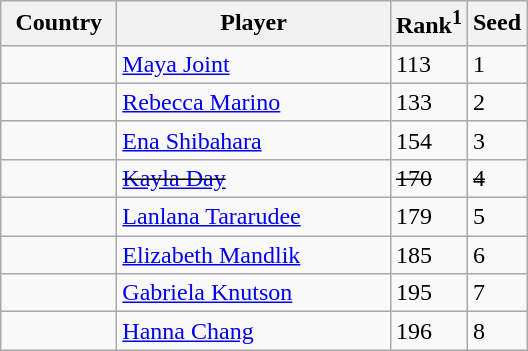<table class="sortable wikitable">
<tr>
<th width="70">Country</th>
<th width="175">Player</th>
<th>Rank<sup>1</sup></th>
<th>Seed</th>
</tr>
<tr>
<td></td>
<td><a href='#'>Maya Joint</a></td>
<td>113</td>
<td>1</td>
</tr>
<tr>
<td></td>
<td><a href='#'>Rebecca Marino</a></td>
<td>133</td>
<td>2</td>
</tr>
<tr>
<td></td>
<td><a href='#'>Ena Shibahara</a></td>
<td>154</td>
<td>3</td>
</tr>
<tr>
<td><s></s></td>
<td><s><a href='#'>Kayla Day</a></s></td>
<td><s>170</s></td>
<td><s>4</s></td>
</tr>
<tr>
<td></td>
<td><a href='#'>Lanlana Tararudee</a></td>
<td>179</td>
<td>5</td>
</tr>
<tr>
<td></td>
<td><a href='#'>Elizabeth Mandlik</a></td>
<td>185</td>
<td>6</td>
</tr>
<tr>
<td></td>
<td><a href='#'>Gabriela Knutson</a></td>
<td>195</td>
<td>7</td>
</tr>
<tr>
<td></td>
<td><a href='#'>Hanna Chang</a></td>
<td>196</td>
<td>8</td>
</tr>
</table>
